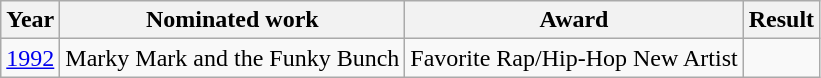<table class="wikitable">
<tr>
<th>Year</th>
<th>Nominated work</th>
<th>Award</th>
<th>Result</th>
</tr>
<tr>
<td align=center><a href='#'>1992</a></td>
<td>Marky Mark and the Funky Bunch</td>
<td>Favorite Rap/Hip-Hop New Artist</td>
<td></td>
</tr>
</table>
